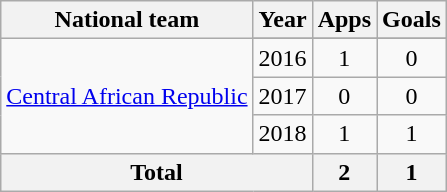<table class="wikitable" style="text-align:center">
<tr>
<th>National team</th>
<th>Year</th>
<th>Apps</th>
<th>Goals</th>
</tr>
<tr>
<td rowspan="4"><a href='#'>Central African Republic</a></td>
</tr>
<tr>
<td>2016</td>
<td>1</td>
<td>0</td>
</tr>
<tr>
<td>2017</td>
<td>0</td>
<td>0</td>
</tr>
<tr>
<td>2018</td>
<td>1</td>
<td>1</td>
</tr>
<tr>
<th colspan=2>Total</th>
<th>2</th>
<th>1</th>
</tr>
</table>
